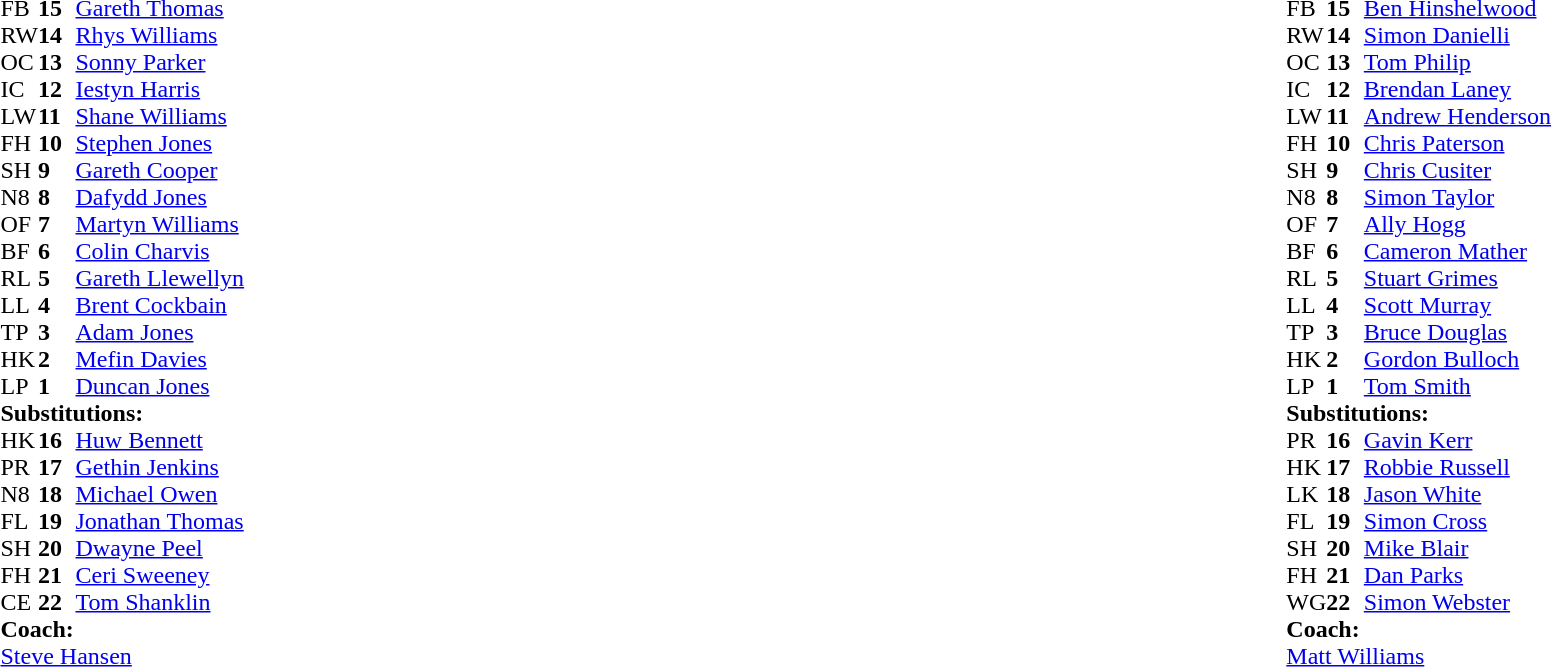<table width="100%">
<tr>
<td style="vertical-align:top" width="50%"><br><table cellspacing="0" cellpadding="0">
<tr>
<th width="25"></th>
<th width="25"></th>
</tr>
<tr>
<td>FB</td>
<td><strong>15</strong></td>
<td><a href='#'>Gareth Thomas</a></td>
</tr>
<tr>
<td>RW</td>
<td><strong>14</strong></td>
<td><a href='#'>Rhys Williams</a></td>
</tr>
<tr>
<td>OC</td>
<td><strong>13</strong></td>
<td><a href='#'>Sonny Parker</a></td>
</tr>
<tr>
<td>IC</td>
<td><strong>12</strong></td>
<td><a href='#'>Iestyn Harris</a></td>
</tr>
<tr>
<td>LW</td>
<td><strong>11</strong></td>
<td><a href='#'>Shane Williams</a></td>
</tr>
<tr>
<td>FH</td>
<td><strong>10</strong></td>
<td><a href='#'>Stephen Jones</a></td>
</tr>
<tr>
<td>SH</td>
<td><strong>9</strong></td>
<td><a href='#'>Gareth Cooper</a></td>
<td></td>
<td></td>
</tr>
<tr>
<td>N8</td>
<td><strong>8</strong></td>
<td><a href='#'>Dafydd Jones</a></td>
<td></td>
<td></td>
<td></td>
</tr>
<tr>
<td>OF</td>
<td><strong>7</strong></td>
<td><a href='#'>Martyn Williams</a></td>
</tr>
<tr>
<td>BF</td>
<td><strong>6</strong></td>
<td><a href='#'>Colin Charvis</a></td>
<td></td>
<td></td>
<td></td>
</tr>
<tr>
<td>RL</td>
<td><strong>5</strong></td>
<td><a href='#'>Gareth Llewellyn</a></td>
<td></td>
<td></td>
</tr>
<tr>
<td>LL</td>
<td><strong>4</strong></td>
<td><a href='#'>Brent Cockbain</a></td>
</tr>
<tr>
<td>TP</td>
<td><strong>3</strong></td>
<td><a href='#'>Adam Jones</a></td>
<td></td>
<td></td>
</tr>
<tr>
<td>HK</td>
<td><strong>2</strong></td>
<td><a href='#'>Mefin Davies</a></td>
<td></td>
<td></td>
</tr>
<tr>
<td>LP</td>
<td><strong>1</strong></td>
<td><a href='#'>Duncan Jones</a></td>
</tr>
<tr>
<td colspan="4"><strong>Substitutions:</strong></td>
</tr>
<tr>
<td>HK</td>
<td><strong>16</strong></td>
<td><a href='#'>Huw Bennett</a></td>
<td></td>
<td></td>
</tr>
<tr>
<td>PR</td>
<td><strong>17</strong></td>
<td><a href='#'>Gethin Jenkins</a></td>
<td></td>
<td></td>
</tr>
<tr>
<td>N8</td>
<td><strong>18</strong></td>
<td><a href='#'>Michael Owen</a></td>
<td></td>
<td></td>
</tr>
<tr>
<td>FL</td>
<td><strong>19</strong></td>
<td><a href='#'>Jonathan Thomas</a></td>
<td></td>
<td></td>
</tr>
<tr>
<td>SH</td>
<td><strong>20</strong></td>
<td><a href='#'>Dwayne Peel</a></td>
<td></td>
<td></td>
</tr>
<tr>
<td>FH</td>
<td><strong>21</strong></td>
<td><a href='#'>Ceri Sweeney</a></td>
</tr>
<tr>
<td>CE</td>
<td><strong>22</strong></td>
<td><a href='#'>Tom Shanklin</a></td>
</tr>
<tr>
<td colspan="4"><strong>Coach:</strong></td>
</tr>
<tr>
<td colspan="4"><a href='#'>Steve Hansen</a></td>
</tr>
</table>
</td>
<td style="vertical-align:top"></td>
<td style="vertical-align:top" width="50%"><br><table cellspacing="0" cellpadding="0" align="center">
<tr>
<th width="25"></th>
<th width="25"></th>
</tr>
<tr>
<td>FB</td>
<td><strong>15</strong></td>
<td><a href='#'>Ben Hinshelwood</a></td>
<td></td>
<td></td>
</tr>
<tr>
<td>RW</td>
<td><strong>14</strong></td>
<td><a href='#'>Simon Danielli</a></td>
</tr>
<tr>
<td>OC</td>
<td><strong>13</strong></td>
<td><a href='#'>Tom Philip</a></td>
</tr>
<tr>
<td>IC</td>
<td><strong>12</strong></td>
<td><a href='#'>Brendan Laney</a></td>
<td></td>
<td></td>
</tr>
<tr>
<td>LW</td>
<td><strong>11</strong></td>
<td><a href='#'>Andrew Henderson</a></td>
</tr>
<tr>
<td>FH</td>
<td><strong>10</strong></td>
<td><a href='#'>Chris Paterson</a></td>
</tr>
<tr>
<td>SH</td>
<td><strong>9</strong></td>
<td><a href='#'>Chris Cusiter</a></td>
<td></td>
<td></td>
</tr>
<tr>
<td>N8</td>
<td><strong>8</strong></td>
<td><a href='#'>Simon Taylor</a></td>
</tr>
<tr>
<td>OF</td>
<td><strong>7</strong></td>
<td><a href='#'>Ally Hogg</a></td>
<td></td>
<td></td>
</tr>
<tr>
<td>BF</td>
<td><strong>6</strong></td>
<td><a href='#'>Cameron Mather</a></td>
</tr>
<tr>
<td>RL</td>
<td><strong>5</strong></td>
<td><a href='#'>Stuart Grimes</a></td>
</tr>
<tr>
<td>LL</td>
<td><strong>4</strong></td>
<td><a href='#'>Scott Murray</a></td>
</tr>
<tr>
<td>TP</td>
<td><strong>3</strong></td>
<td><a href='#'>Bruce Douglas</a></td>
<td></td>
<td></td>
</tr>
<tr>
<td>HK</td>
<td><strong>2</strong></td>
<td><a href='#'>Gordon Bulloch</a></td>
<td></td>
<td></td>
</tr>
<tr>
<td>LP</td>
<td><strong>1</strong></td>
<td><a href='#'>Tom Smith</a></td>
</tr>
<tr>
<td colspan="4"><strong>Substitutions:</strong></td>
</tr>
<tr>
<td>PR</td>
<td><strong>16</strong></td>
<td><a href='#'>Gavin Kerr</a></td>
<td></td>
<td></td>
</tr>
<tr>
<td>HK</td>
<td><strong>17</strong></td>
<td><a href='#'>Robbie Russell</a></td>
<td></td>
<td></td>
</tr>
<tr>
<td>LK</td>
<td><strong>18</strong></td>
<td><a href='#'>Jason White</a></td>
<td></td>
<td></td>
</tr>
<tr>
<td>FL</td>
<td><strong>19</strong></td>
<td><a href='#'>Simon Cross</a></td>
</tr>
<tr>
<td>SH</td>
<td><strong>20</strong></td>
<td><a href='#'>Mike Blair</a></td>
<td></td>
<td></td>
</tr>
<tr>
<td>FH</td>
<td><strong>21</strong></td>
<td><a href='#'>Dan Parks</a></td>
<td></td>
<td></td>
</tr>
<tr>
<td>WG</td>
<td><strong>22</strong></td>
<td><a href='#'>Simon Webster</a></td>
<td></td>
<td></td>
</tr>
<tr>
<td colspan="4"><strong>Coach:</strong></td>
</tr>
<tr>
<td colspan="4"><a href='#'>Matt Williams</a></td>
</tr>
</table>
</td>
</tr>
</table>
